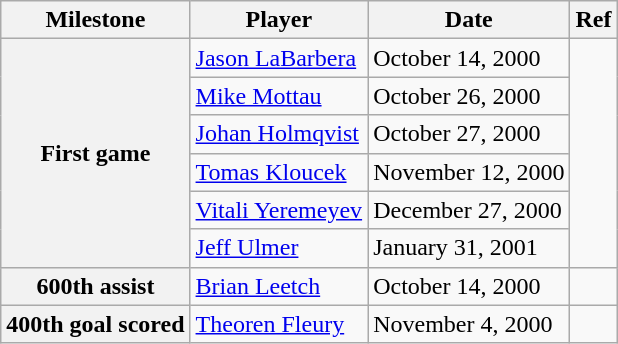<table class="wikitable">
<tr>
<th scope="col">Milestone</th>
<th scope="col">Player</th>
<th scope="col">Date</th>
<th scope="col">Ref</th>
</tr>
<tr>
<th rowspan=6>First game</th>
<td><a href='#'>Jason LaBarbera</a></td>
<td>October 14, 2000</td>
<td rowspan=6></td>
</tr>
<tr>
<td><a href='#'>Mike Mottau</a></td>
<td>October 26, 2000</td>
</tr>
<tr>
<td><a href='#'>Johan Holmqvist</a></td>
<td>October 27, 2000</td>
</tr>
<tr>
<td><a href='#'>Tomas Kloucek</a></td>
<td>November 12, 2000</td>
</tr>
<tr>
<td><a href='#'>Vitali Yeremeyev</a></td>
<td>December 27, 2000</td>
</tr>
<tr>
<td><a href='#'>Jeff Ulmer</a></td>
<td>January 31, 2001</td>
</tr>
<tr>
<th>600th assist</th>
<td><a href='#'>Brian Leetch</a></td>
<td>October 14, 2000</td>
<td></td>
</tr>
<tr>
<th>400th goal scored</th>
<td><a href='#'>Theoren Fleury</a></td>
<td>November 4, 2000</td>
<td></td>
</tr>
</table>
